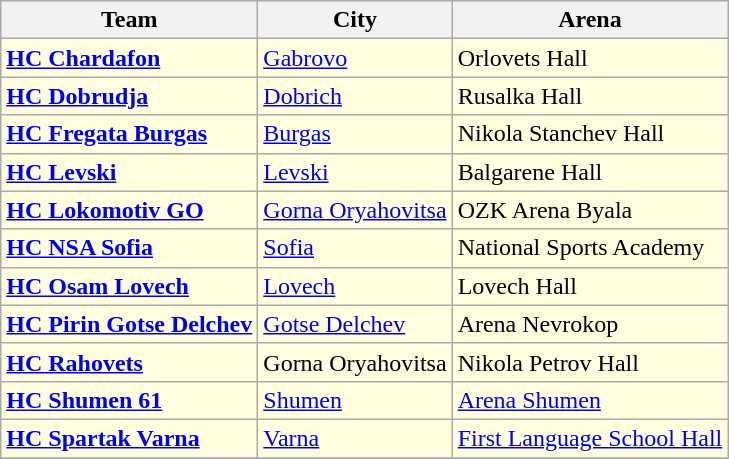<table class="wikitable sortable">
<tr>
<th>Team</th>
<th>City</th>
<th>Arena</th>
</tr>
<tr bgcolor=ffffe0>
<td><strong><a href='#'>HC Chardafon</a></strong></td>
<td><a href='#'>Gabrovo</a></td>
<td>Orlovets Hall</td>
</tr>
<tr bgcolor=ffffe0>
<td><strong><a href='#'>HC Dobrudja</a></strong></td>
<td><a href='#'>Dobrich</a></td>
<td>Rusalka Hall</td>
</tr>
<tr bgcolor=ffffe0>
<td><strong><a href='#'>HC Fregata Burgas</a></strong></td>
<td><a href='#'>Burgas</a></td>
<td>Nikola Stanchev Hall</td>
</tr>
<tr bgcolor=ffffe0>
<td><strong><a href='#'>HC Levski</a></strong></td>
<td><a href='#'>Levski</a></td>
<td>Balgarene Hall</td>
</tr>
<tr bgcolor=ffffe0>
<td><strong><a href='#'>HC Lokomotiv GO</a></strong></td>
<td><a href='#'>Gorna Oryahovitsa</a></td>
<td>OZK Arena Byala</td>
</tr>
<tr bgcolor=ffffe0>
<td><strong><a href='#'>HC NSA Sofia</a></strong></td>
<td><a href='#'>Sofia</a></td>
<td>National Sports Academy</td>
</tr>
<tr bgcolor=ffffe0>
<td><strong><a href='#'>HC Osam Lovech</a></strong></td>
<td><a href='#'>Lovech</a></td>
<td>Lovech Hall</td>
</tr>
<tr bgcolor=ffffe0>
<td><strong><a href='#'>HC Pirin Gotse Delchev</a></strong></td>
<td><a href='#'>Gotse Delchev</a></td>
<td>Arena Nevrokop</td>
</tr>
<tr bgcolor=ffffe0>
<td><strong><a href='#'>HC Rahovets</a></strong></td>
<td>Gorna Oryahovitsa</td>
<td>Nikola Petrov Hall</td>
</tr>
<tr bgcolor=ffffe0>
<td><strong><a href='#'>HC Shumen 61</a></strong></td>
<td><a href='#'>Shumen</a></td>
<td><a href='#'>Arena Shumen</a></td>
</tr>
<tr bgcolor=ffffe0>
<td><strong><a href='#'>HC Spartak Varna</a></strong></td>
<td><a href='#'>Varna</a></td>
<td><a href='#'>First Language School Hall</a></td>
</tr>
<tr>
</tr>
</table>
